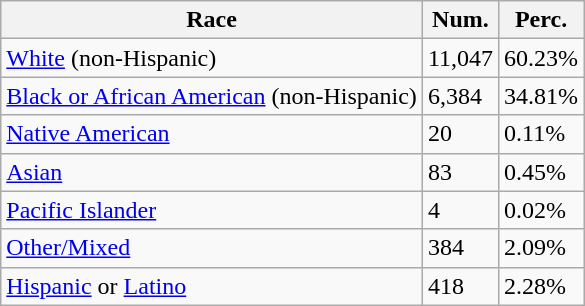<table class="wikitable">
<tr>
<th>Race</th>
<th>Num.</th>
<th>Perc.</th>
</tr>
<tr>
<td><a href='#'>White</a> (non-Hispanic)</td>
<td>11,047</td>
<td>60.23%</td>
</tr>
<tr>
<td><a href='#'>Black or African American</a> (non-Hispanic)</td>
<td>6,384</td>
<td>34.81%</td>
</tr>
<tr>
<td><a href='#'>Native American</a></td>
<td>20</td>
<td>0.11%</td>
</tr>
<tr>
<td><a href='#'>Asian</a></td>
<td>83</td>
<td>0.45%</td>
</tr>
<tr>
<td><a href='#'>Pacific Islander</a></td>
<td>4</td>
<td>0.02%</td>
</tr>
<tr>
<td><a href='#'>Other/Mixed</a></td>
<td>384</td>
<td>2.09%</td>
</tr>
<tr>
<td><a href='#'>Hispanic</a> or <a href='#'>Latino</a></td>
<td>418</td>
<td>2.28%</td>
</tr>
</table>
